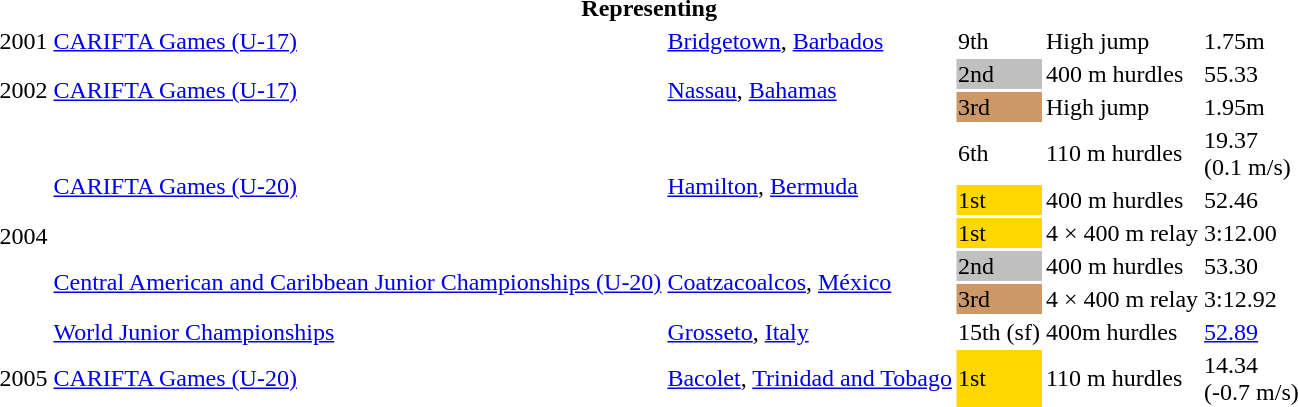<table>
<tr>
<th colspan="6">Representing </th>
</tr>
<tr>
<td>2001</td>
<td><a href='#'>CARIFTA Games (U-17)</a></td>
<td><a href='#'>Bridgetown</a>, <a href='#'>Barbados</a></td>
<td>9th</td>
<td>High jump</td>
<td>1.75m</td>
</tr>
<tr>
<td rowspan = "2">2002</td>
<td rowspan = "2"><a href='#'>CARIFTA Games (U-17)</a></td>
<td rowspan = "2"><a href='#'>Nassau</a>, <a href='#'>Bahamas</a></td>
<td bgcolor=silver>2nd</td>
<td>400 m hurdles</td>
<td>55.33</td>
</tr>
<tr>
<td bgcolor=cc9966>3rd</td>
<td>High jump</td>
<td>1.95m</td>
</tr>
<tr>
<td rowspan = "6">2004</td>
<td rowspan = "3"><a href='#'>CARIFTA Games (U-20)</a></td>
<td rowspan = "3"><a href='#'>Hamilton</a>, <a href='#'>Bermuda</a></td>
<td>6th</td>
<td>110 m hurdles</td>
<td>19.37 <br> (0.1 m/s)</td>
</tr>
<tr>
<td bgcolor=gold>1st</td>
<td>400 m hurdles</td>
<td>52.46</td>
</tr>
<tr>
<td bgcolor=gold>1st</td>
<td>4 × 400 m relay</td>
<td>3:12.00</td>
</tr>
<tr>
<td rowspan = "2"><a href='#'>Central American and Caribbean Junior Championships (U-20)</a></td>
<td rowspan = "2"><a href='#'>Coatzacoalcos</a>, <a href='#'>México</a></td>
<td bgcolor=silver>2nd</td>
<td>400 m hurdles</td>
<td>53.30</td>
</tr>
<tr>
<td bgcolor=cc9966>3rd</td>
<td>4 × 400 m relay</td>
<td>3:12.92</td>
</tr>
<tr>
<td><a href='#'>World Junior Championships</a></td>
<td><a href='#'>Grosseto</a>, <a href='#'>Italy</a></td>
<td>15th (sf)</td>
<td>400m hurdles</td>
<td><a href='#'>52.89</a></td>
</tr>
<tr>
<td>2005</td>
<td><a href='#'>CARIFTA Games (U-20)</a></td>
<td><a href='#'>Bacolet</a>, <a href='#'>Trinidad and Tobago</a></td>
<td bgcolor=gold>1st</td>
<td>110 m hurdles</td>
<td>14.34 <br> (-0.7 m/s)</td>
</tr>
</table>
